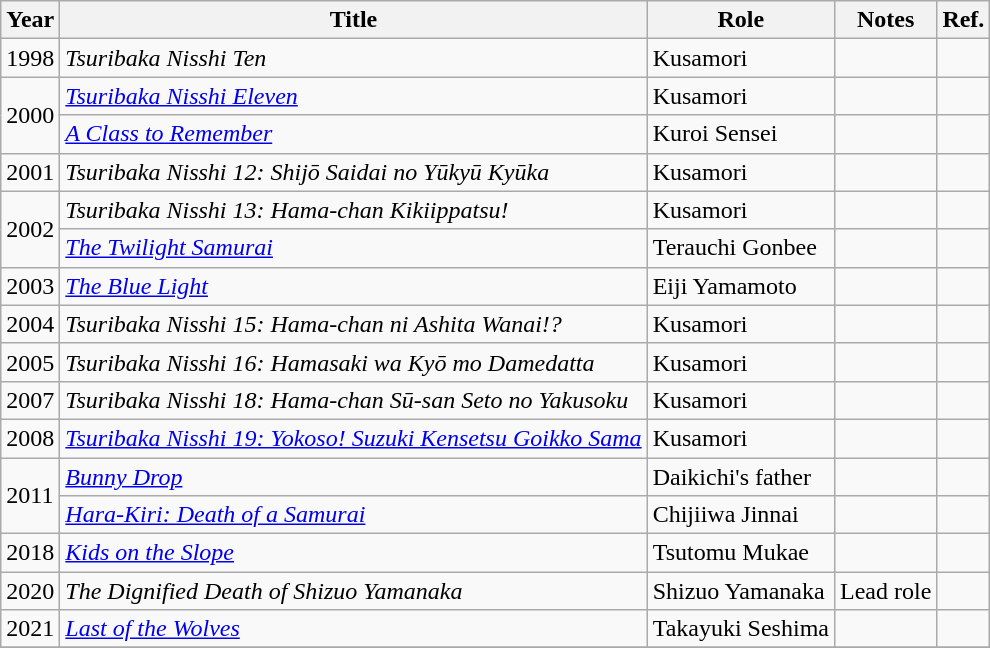<table class="wikitable">
<tr>
<th>Year</th>
<th>Title</th>
<th>Role</th>
<th>Notes</th>
<th>Ref.</th>
</tr>
<tr>
<td>1998</td>
<td><em>Tsuribaka Nisshi Ten</em></td>
<td>Kusamori</td>
<td></td>
<td></td>
</tr>
<tr>
<td rowspan="2">2000</td>
<td><em><a href='#'>Tsuribaka Nisshi Eleven</a></em></td>
<td>Kusamori</td>
<td></td>
<td></td>
</tr>
<tr>
<td><em><a href='#'>A Class to Remember</a></em></td>
<td>Kuroi Sensei</td>
<td></td>
<td></td>
</tr>
<tr>
<td>2001</td>
<td><em>Tsuribaka Nisshi 12: Shijō Saidai no Yūkyū Kyūka</em></td>
<td>Kusamori</td>
<td></td>
<td></td>
</tr>
<tr>
<td rowspan="2">2002</td>
<td><em>Tsuribaka Nisshi 13: Hama-chan Kikiippatsu!</em></td>
<td>Kusamori</td>
<td></td>
<td></td>
</tr>
<tr>
<td><em><a href='#'>The Twilight Samurai</a></em></td>
<td>Terauchi Gonbee</td>
<td></td>
<td></td>
</tr>
<tr>
<td>2003</td>
<td><em><a href='#'>The Blue Light</a></em></td>
<td>Eiji Yamamoto</td>
<td></td>
<td></td>
</tr>
<tr>
<td>2004</td>
<td><em>Tsuribaka Nisshi 15: Hama-chan ni Ashita Wanai!?</em></td>
<td>Kusamori</td>
<td></td>
<td></td>
</tr>
<tr>
<td>2005</td>
<td><em>Tsuribaka Nisshi 16: Hamasaki wa Kyō mo Damedatta</em></td>
<td>Kusamori</td>
<td></td>
<td></td>
</tr>
<tr>
<td>2007</td>
<td><em>Tsuribaka Nisshi 18: Hama-chan Sū-san Seto no Yakusoku</em></td>
<td>Kusamori</td>
<td></td>
<td></td>
</tr>
<tr>
<td>2008</td>
<td><em><a href='#'>Tsuribaka Nisshi 19: Yokoso! Suzuki Kensetsu Goikko Sama</a></em></td>
<td>Kusamori</td>
<td></td>
<td></td>
</tr>
<tr>
<td rowspan="2">2011</td>
<td><em><a href='#'>Bunny Drop</a></em></td>
<td>Daikichi's father</td>
<td></td>
<td></td>
</tr>
<tr>
<td><em><a href='#'>Hara-Kiri: Death of a Samurai</a></em></td>
<td>Chijiiwa Jinnai</td>
<td></td>
<td></td>
</tr>
<tr>
<td>2018</td>
<td><em><a href='#'>Kids on the Slope</a></em></td>
<td>Tsutomu Mukae</td>
<td></td>
<td></td>
</tr>
<tr>
<td>2020</td>
<td><em>The Dignified Death of Shizuo Yamanaka</em></td>
<td>Shizuo Yamanaka</td>
<td>Lead role</td>
<td></td>
</tr>
<tr>
<td>2021</td>
<td><em><a href='#'>Last of the Wolves</a></em></td>
<td>Takayuki Seshima</td>
<td></td>
<td></td>
</tr>
<tr>
</tr>
</table>
